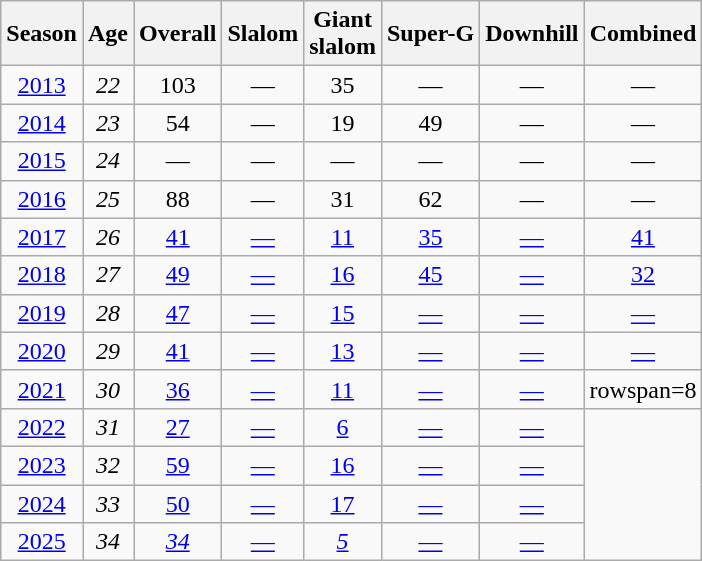<table class="wikitable" style="text-align:center">
<tr>
<th>Season</th>
<th>Age</th>
<th>Overall</th>
<th>Slalom</th>
<th>Giant<br>slalom</th>
<th>Super-G</th>
<th>Downhill</th>
<th>Combined</th>
</tr>
<tr>
<td><a href='#'>2013</a></td>
<td><em>22</em></td>
<td>103</td>
<td>—</td>
<td>35</td>
<td>—</td>
<td>—</td>
<td>—</td>
</tr>
<tr>
<td><a href='#'>2014</a></td>
<td><em>23</em></td>
<td>54</td>
<td>—</td>
<td>19</td>
<td>49</td>
<td>—</td>
<td>—</td>
</tr>
<tr>
<td><a href='#'>2015</a></td>
<td><em>24</em></td>
<td>—</td>
<td>—</td>
<td>—</td>
<td>—</td>
<td>—</td>
<td>—</td>
</tr>
<tr>
<td><a href='#'>2016</a></td>
<td><em>25</em></td>
<td>88</td>
<td>—</td>
<td>31</td>
<td>62</td>
<td>—</td>
<td>—</td>
</tr>
<tr>
<td><a href='#'>2017</a></td>
<td><em>26</em></td>
<td><a href='#'>41</a></td>
<td><a href='#'>—</a></td>
<td><a href='#'>11</a></td>
<td><a href='#'>35</a></td>
<td><a href='#'>—</a></td>
<td><a href='#'>41</a></td>
</tr>
<tr>
<td><a href='#'>2018</a></td>
<td><em>27</em></td>
<td><a href='#'>49</a></td>
<td><a href='#'>—</a></td>
<td><a href='#'>16</a></td>
<td><a href='#'>45</a></td>
<td><a href='#'>—</a></td>
<td><a href='#'>32</a></td>
</tr>
<tr>
<td><a href='#'>2019</a></td>
<td><em>28</em></td>
<td><a href='#'>47</a></td>
<td><a href='#'>—</a></td>
<td><a href='#'>15</a></td>
<td><a href='#'>—</a></td>
<td><a href='#'>—</a></td>
<td><a href='#'>—</a></td>
</tr>
<tr>
<td><a href='#'>2020</a></td>
<td><em>29</em></td>
<td><a href='#'>41</a></td>
<td><a href='#'>—</a></td>
<td><a href='#'>13</a></td>
<td><a href='#'>—</a></td>
<td><a href='#'>—</a></td>
<td><a href='#'>—</a></td>
</tr>
<tr>
<td><a href='#'>2021</a></td>
<td><em>30</em></td>
<td><a href='#'>36</a></td>
<td><a href='#'>—</a></td>
<td><a href='#'>11</a></td>
<td><a href='#'>—</a></td>
<td><a href='#'>—</a></td>
<td>rowspan=8 </td>
</tr>
<tr>
<td><a href='#'>2022</a></td>
<td><em>31</em></td>
<td><a href='#'>27</a></td>
<td><a href='#'>—</a></td>
<td><a href='#'>6</a></td>
<td><a href='#'>—</a></td>
<td><a href='#'>—</a></td>
</tr>
<tr>
<td><a href='#'>2023</a></td>
<td><em>32</em></td>
<td><a href='#'>59</a></td>
<td><a href='#'>—</a></td>
<td><a href='#'>16</a></td>
<td><a href='#'>—</a></td>
<td><a href='#'>—</a></td>
</tr>
<tr>
<td><a href='#'>2024</a></td>
<td><em>33</em></td>
<td><a href='#'>50</a></td>
<td><a href='#'>—</a></td>
<td><a href='#'>17</a></td>
<td><a href='#'>—</a></td>
<td><a href='#'>—</a></td>
</tr>
<tr>
<td><a href='#'>2025</a></td>
<td><em>34</em></td>
<td><a href='#'><em>34</em></a></td>
<td><a href='#'>—</a></td>
<td><a href='#'><em>5</em></a></td>
<td><a href='#'>—</a></td>
<td><a href='#'>—</a></td>
</tr>
</table>
